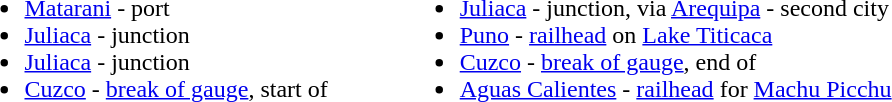<table>
<tr valign=top>
<td><br><ul><li><a href='#'>Matarani</a> - port</li><li><a href='#'>Juliaca</a> - junction</li><li><a href='#'>Juliaca</a> - junction</li><li><a href='#'>Cuzco</a> - <a href='#'>break of gauge</a>, start of </li></ul></td>
<td width=40></td>
<td><br><ul><li><a href='#'>Juliaca</a> - junction, via <a href='#'>Arequipa</a> - second city</li><li><a href='#'>Puno</a> - <a href='#'>railhead</a> on <a href='#'>Lake Titicaca</a></li><li><a href='#'>Cuzco</a> - <a href='#'>break of gauge</a>, end of </li><li><a href='#'>Aguas Calientes</a> - <a href='#'>railhead</a> for <a href='#'>Machu Picchu</a></li></ul></td>
</tr>
</table>
